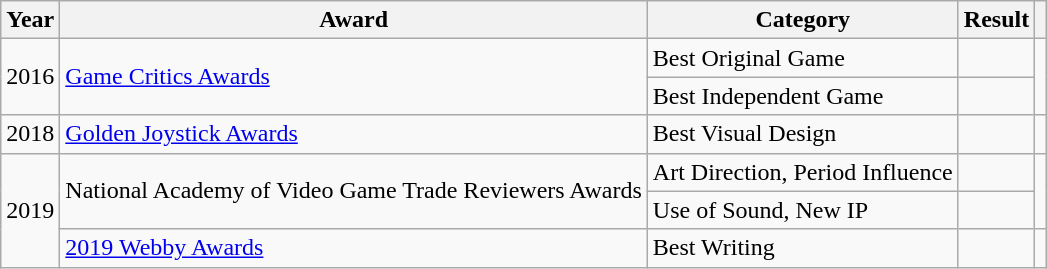<table class="wikitable sortable">
<tr>
<th>Year</th>
<th>Award</th>
<th>Category</th>
<th>Result</th>
<th></th>
</tr>
<tr>
<td style="text-align:center;" rowspan="2">2016</td>
<td rowspan="2"><a href='#'>Game Critics Awards</a></td>
<td>Best Original Game</td>
<td></td>
<td rowspan="2" style="text-align:center;"></td>
</tr>
<tr>
<td>Best Independent Game</td>
<td></td>
</tr>
<tr>
<td style="text-align:center;" rowspan="1">2018</td>
<td><a href='#'>Golden Joystick Awards</a></td>
<td>Best Visual Design</td>
<td></td>
<td style="text-align:center;"></td>
</tr>
<tr>
<td style="text-align:center;" rowspan="3">2019</td>
<td rowspan="2">National Academy of Video Game Trade Reviewers Awards</td>
<td>Art Direction, Period Influence</td>
<td></td>
<td rowspan="2" style="text-align:center;"></td>
</tr>
<tr>
<td>Use of Sound, New IP</td>
<td></td>
</tr>
<tr>
<td><a href='#'>2019 Webby Awards</a></td>
<td>Best Writing</td>
<td></td>
<td style="text-align:center;"></td>
</tr>
</table>
